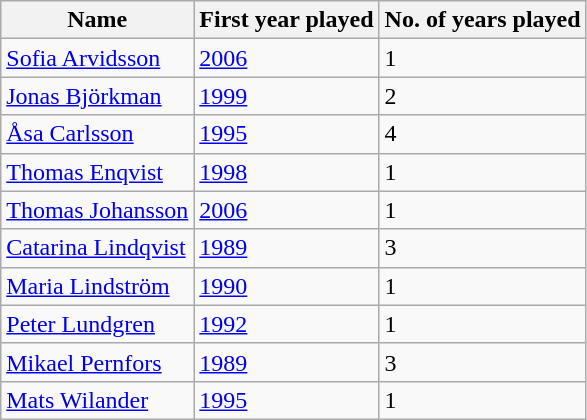<table class="sortable wikitable">
<tr>
<th>Name</th>
<th>First year played</th>
<th>No. of years played</th>
</tr>
<tr>
<td><a href='#'>Sofia Arvidsson</a></td>
<td><a href='#'>2006</a></td>
<td>1</td>
</tr>
<tr>
<td><a href='#'>Jonas Björkman</a></td>
<td><a href='#'>1999</a></td>
<td>2</td>
</tr>
<tr>
<td><a href='#'>Åsa Carlsson</a></td>
<td><a href='#'>1995</a></td>
<td>4</td>
</tr>
<tr>
<td><a href='#'>Thomas Enqvist</a></td>
<td><a href='#'>1998</a></td>
<td>1</td>
</tr>
<tr>
<td><a href='#'>Thomas Johansson</a></td>
<td><a href='#'>2006</a></td>
<td>1</td>
</tr>
<tr>
<td><a href='#'>Catarina Lindqvist</a></td>
<td><a href='#'>1989</a></td>
<td>3</td>
</tr>
<tr>
<td><a href='#'>Maria Lindström</a></td>
<td><a href='#'>1990</a></td>
<td>1</td>
</tr>
<tr>
<td><a href='#'>Peter Lundgren</a></td>
<td><a href='#'>1992</a></td>
<td>1</td>
</tr>
<tr>
<td><a href='#'>Mikael Pernfors</a></td>
<td><a href='#'>1989</a></td>
<td>3</td>
</tr>
<tr>
<td><a href='#'>Mats Wilander</a></td>
<td><a href='#'>1995</a></td>
<td>1</td>
</tr>
</table>
